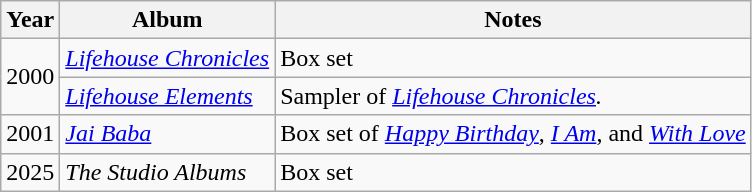<table class="wikitable">
<tr>
<th>Year</th>
<th>Album</th>
<th>Notes</th>
</tr>
<tr>
<td rowspan="2">2000</td>
<td><em><a href='#'>Lifehouse Chronicles</a></em></td>
<td>Box set</td>
</tr>
<tr>
<td><em><a href='#'>Lifehouse Elements</a></em></td>
<td>Sampler of <em><a href='#'>Lifehouse Chronicles</a>.</em></td>
</tr>
<tr>
<td>2001</td>
<td><em><a href='#'>Jai Baba</a></em></td>
<td>Box set of <em><a href='#'>Happy Birthday</a></em>, <em><a href='#'>I Am</a></em>, and <em><a href='#'>With Love</a></em></td>
</tr>
<tr>
<td rowspan="2">2025</td>
<td><em>The Studio Albums</em></td>
<td>Box set</td>
</tr>
</table>
